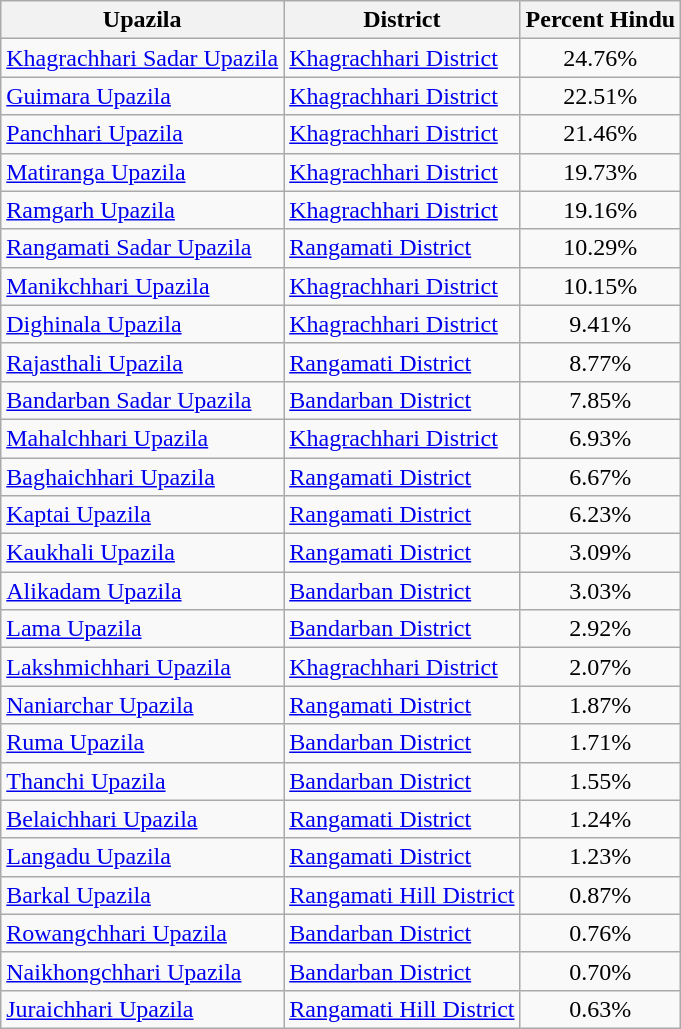<table class="wikitable sortable static-row-numbers static-row-header-text defaultleft col2right hover-highlight">
<tr>
<th>Upazila</th>
<th>District</th>
<th>Percent Hindu</th>
</tr>
<tr>
<td><a href='#'>Khagrachhari Sadar Upazila</a></td>
<td><a href='#'>Khagrachhari District</a></td>
<td align=center>24.76%</td>
</tr>
<tr>
<td><a href='#'>Guimara Upazila</a></td>
<td><a href='#'>Khagrachhari District</a></td>
<td align=center>22.51%</td>
</tr>
<tr>
<td><a href='#'>Panchhari Upazila</a></td>
<td><a href='#'>Khagrachhari District</a></td>
<td align=center>21.46%</td>
</tr>
<tr>
<td><a href='#'>Matiranga Upazila</a></td>
<td><a href='#'>Khagrachhari District</a></td>
<td align='center'>19.73%</td>
</tr>
<tr>
<td><a href='#'>Ramgarh Upazila</a></td>
<td><a href='#'>Khagrachhari District</a></td>
<td align=center>19.16%</td>
</tr>
<tr>
<td><a href='#'>Rangamati Sadar Upazila</a></td>
<td><a href='#'>Rangamati District</a></td>
<td align=center>10.29%</td>
</tr>
<tr>
<td><a href='#'>Manikchhari Upazila</a></td>
<td><a href='#'>Khagrachhari District</a></td>
<td align=center>10.15%</td>
</tr>
<tr>
<td><a href='#'>Dighinala Upazila</a></td>
<td><a href='#'>Khagrachhari District</a></td>
<td align=center>9.41%</td>
</tr>
<tr>
<td><a href='#'>Rajasthali Upazila</a></td>
<td><a href='#'>Rangamati District</a></td>
<td align=center>8.77%</td>
</tr>
<tr>
<td><a href='#'>Bandarban Sadar Upazila</a></td>
<td><a href='#'>Bandarban District</a></td>
<td align=center>7.85%</td>
</tr>
<tr>
<td><a href='#'>Mahalchhari Upazila</a></td>
<td><a href='#'>Khagrachhari District</a></td>
<td align=center>6.93%</td>
</tr>
<tr>
<td><a href='#'>Baghaichhari Upazila</a></td>
<td><a href='#'>Rangamati District</a></td>
<td align=center>6.67%</td>
</tr>
<tr>
<td><a href='#'>Kaptai Upazila</a></td>
<td><a href='#'>Rangamati District</a></td>
<td align=center>6.23%</td>
</tr>
<tr>
<td><a href='#'>Kaukhali Upazila</a></td>
<td><a href='#'>Rangamati District</a></td>
<td align=center>3.09%</td>
</tr>
<tr>
<td><a href='#'>Alikadam Upazila</a></td>
<td><a href='#'>Bandarban District</a></td>
<td align=center>3.03%</td>
</tr>
<tr>
<td><a href='#'>Lama Upazila</a></td>
<td><a href='#'>Bandarban District</a></td>
<td align=center>2.92%</td>
</tr>
<tr>
<td><a href='#'>Lakshmichhari Upazila</a></td>
<td><a href='#'>Khagrachhari District</a></td>
<td align=center>2.07%</td>
</tr>
<tr>
<td><a href='#'>Naniarchar Upazila</a></td>
<td><a href='#'>Rangamati District</a></td>
<td align=center>1.87%</td>
</tr>
<tr>
<td><a href='#'>Ruma Upazila</a></td>
<td><a href='#'>Bandarban District</a></td>
<td align=center>1.71%</td>
</tr>
<tr>
<td><a href='#'>Thanchi Upazila</a></td>
<td><a href='#'>Bandarban District</a></td>
<td align=center>1.55%</td>
</tr>
<tr>
<td><a href='#'>Belaichhari Upazila</a></td>
<td><a href='#'>Rangamati District</a></td>
<td align=center>1.24%</td>
</tr>
<tr>
<td><a href='#'>Langadu Upazila</a></td>
<td><a href='#'>Rangamati District</a></td>
<td align=center>1.23%</td>
</tr>
<tr>
<td><a href='#'>Barkal Upazila</a></td>
<td><a href='#'>Rangamati Hill District</a></td>
<td align=center>0.87%</td>
</tr>
<tr>
<td><a href='#'>Rowangchhari Upazila</a></td>
<td><a href='#'>Bandarban District</a></td>
<td align=center>0.76%</td>
</tr>
<tr>
<td><a href='#'>Naikhongchhari Upazila</a></td>
<td><a href='#'>Bandarban District</a></td>
<td align=center>0.70%</td>
</tr>
<tr>
<td><a href='#'>Juraichhari Upazila</a></td>
<td><a href='#'>Rangamati Hill District</a></td>
<td align=center>0.63%</td>
</tr>
</table>
